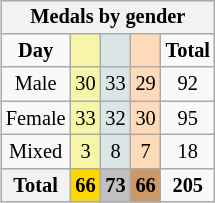<table class="wikitable" style="font-size:85%; float:right">
<tr align=center>
<th colspan=5>Medals by gender</th>
</tr>
<tr align=center>
<td><strong>Day</strong></td>
<td bgcolor=#f7f6a8></td>
<td bgcolor=#dce5e5></td>
<td bgcolor=#ffdab9></td>
<td><strong>Total</strong></td>
</tr>
<tr align=center>
<td>Male</td>
<td style="background:#F7F6A8;">30</td>
<td style="background:#DCE5E5;">33</td>
<td style="background:#FFDAB9;">29</td>
<td>92</td>
</tr>
<tr align=center>
<td>Female</td>
<td style="background:#F7F6A8;">33</td>
<td style="background:#DCE5E5;">32</td>
<td style="background:#FFDAB9;">30</td>
<td>95</td>
</tr>
<tr align=center>
<td>Mixed</td>
<td bgcolor=F7F6A8>3</td>
<td bgcolor=DCE5E5>8</td>
<td bgcolor=FFDAB9>7</td>
<td>18</td>
</tr>
<tr align=center>
<th>Total</th>
<th style="background:gold;">66</th>
<th style="background:silver;">73</th>
<th style="background:#c96;">66</th>
<td><strong>205</strong></td>
</tr>
</table>
